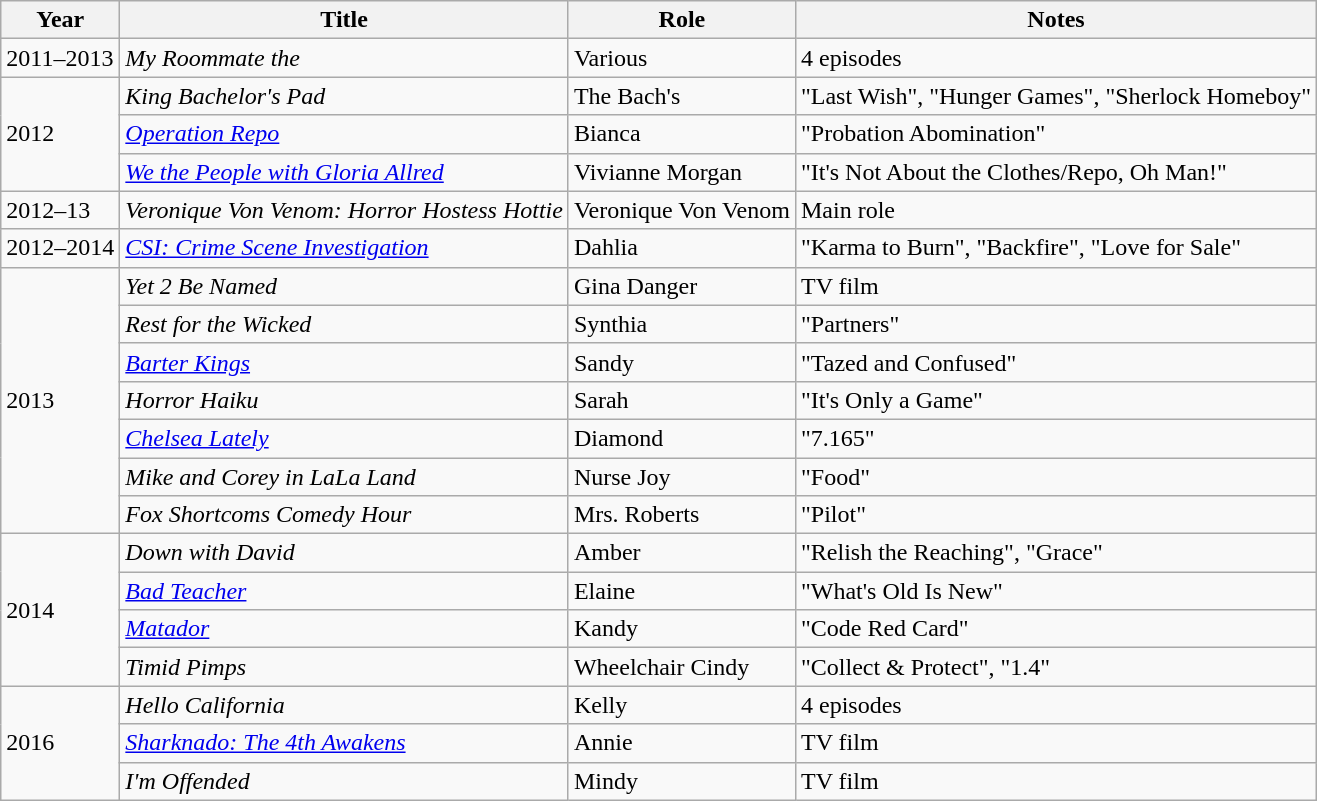<table class="wikitable sortable">
<tr>
<th>Year</th>
<th>Title</th>
<th>Role</th>
<th class="unsortable">Notes</th>
</tr>
<tr>
<td>2011–2013</td>
<td><em>My Roommate the</em></td>
<td>Various</td>
<td>4 episodes</td>
</tr>
<tr>
<td rowspan="3">2012</td>
<td><em>King Bachelor's Pad</em></td>
<td>The Bach's</td>
<td>"Last Wish", "Hunger Games", "Sherlock Homeboy"</td>
</tr>
<tr>
<td><em><a href='#'>Operation Repo</a></em></td>
<td>Bianca</td>
<td>"Probation Abomination"</td>
</tr>
<tr>
<td><em><a href='#'>We the People with Gloria Allred</a></em></td>
<td>Vivianne Morgan</td>
<td>"It's Not About the Clothes/Repo, Oh Man!"</td>
</tr>
<tr>
<td>2012–13</td>
<td><em>Veronique Von Venom: Horror Hostess Hottie</em></td>
<td>Veronique Von Venom</td>
<td>Main role</td>
</tr>
<tr>
<td>2012–2014</td>
<td><em><a href='#'>CSI: Crime Scene Investigation</a></em></td>
<td>Dahlia</td>
<td>"Karma to Burn", "Backfire", "Love for Sale"</td>
</tr>
<tr>
<td rowspan="7">2013</td>
<td><em>Yet 2 Be Named</em></td>
<td>Gina Danger</td>
<td>TV film</td>
</tr>
<tr>
<td><em>Rest for the Wicked</em></td>
<td>Synthia</td>
<td>"Partners"</td>
</tr>
<tr>
<td><em><a href='#'>Barter Kings</a></em></td>
<td>Sandy</td>
<td>"Tazed and Confused"</td>
</tr>
<tr>
<td><em>Horror Haiku</em></td>
<td>Sarah</td>
<td>"It's Only a Game"</td>
</tr>
<tr>
<td><em><a href='#'>Chelsea Lately</a></em></td>
<td>Diamond</td>
<td>"7.165"</td>
</tr>
<tr>
<td><em>Mike and Corey in LaLa Land</em></td>
<td>Nurse Joy</td>
<td>"Food"</td>
</tr>
<tr>
<td><em>Fox Shortcoms Comedy Hour</em></td>
<td>Mrs. Roberts</td>
<td>"Pilot"</td>
</tr>
<tr>
<td rowspan="4">2014</td>
<td><em>Down with David</em></td>
<td>Amber</td>
<td>"Relish the Reaching", "Grace"</td>
</tr>
<tr>
<td><em><a href='#'>Bad Teacher</a></em></td>
<td>Elaine</td>
<td>"What's Old Is New"</td>
</tr>
<tr>
<td><em><a href='#'>Matador</a></em></td>
<td>Kandy</td>
<td>"Code Red Card"</td>
</tr>
<tr>
<td><em>Timid Pimps</em></td>
<td>Wheelchair Cindy</td>
<td>"Collect & Protect", "1.4"</td>
</tr>
<tr>
<td rowspan="3">2016</td>
<td><em>Hello California</em></td>
<td>Kelly</td>
<td>4 episodes</td>
</tr>
<tr>
<td><em><a href='#'>Sharknado: The 4th Awakens</a></em></td>
<td>Annie</td>
<td>TV film</td>
</tr>
<tr>
<td><em>I'm Offended</em></td>
<td>Mindy</td>
<td>TV film</td>
</tr>
</table>
